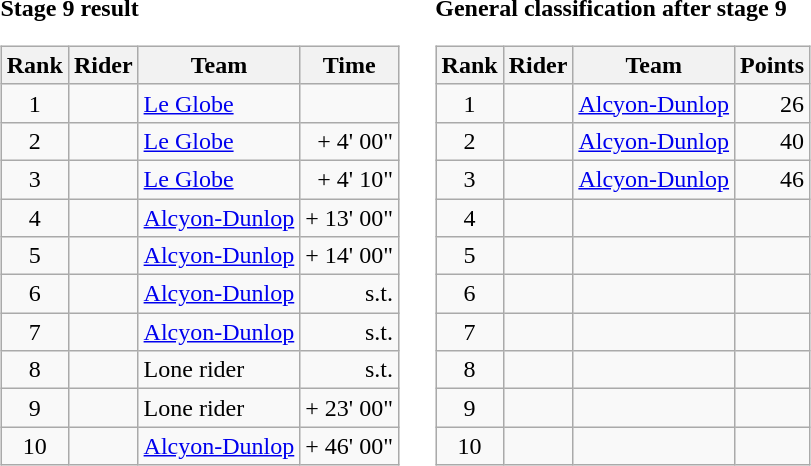<table>
<tr>
<td><strong>Stage 9 result</strong><br><table class="wikitable">
<tr>
<th scope="col">Rank</th>
<th scope="col">Rider</th>
<th scope="col">Team</th>
<th scope="col">Time</th>
</tr>
<tr>
<td style="text-align:center;">1</td>
<td></td>
<td><a href='#'>Le Globe</a></td>
<td style="text-align:right;"></td>
</tr>
<tr>
<td style="text-align:center;">2</td>
<td></td>
<td><a href='#'>Le Globe</a></td>
<td style="text-align:right;">+ 4' 00"</td>
</tr>
<tr>
<td style="text-align:center;">3</td>
<td></td>
<td><a href='#'>Le Globe</a></td>
<td style="text-align:right;">+ 4' 10"</td>
</tr>
<tr>
<td style="text-align:center;">4</td>
<td></td>
<td><a href='#'>Alcyon-Dunlop</a></td>
<td style="text-align:right;">+ 13' 00"</td>
</tr>
<tr>
<td style="text-align:center;">5</td>
<td></td>
<td><a href='#'>Alcyon-Dunlop</a></td>
<td style="text-align:right;">+ 14' 00"</td>
</tr>
<tr>
<td style="text-align:center;">6</td>
<td></td>
<td><a href='#'>Alcyon-Dunlop</a></td>
<td style="text-align:right;">s.t.</td>
</tr>
<tr>
<td style="text-align:center;">7</td>
<td></td>
<td><a href='#'>Alcyon-Dunlop</a></td>
<td style="text-align:right;">s.t.</td>
</tr>
<tr>
<td style="text-align:center;">8</td>
<td></td>
<td>Lone rider</td>
<td style="text-align:right;">s.t.</td>
</tr>
<tr>
<td style="text-align:center;">9</td>
<td></td>
<td>Lone rider</td>
<td style="text-align:right;">+ 23' 00"</td>
</tr>
<tr>
<td style="text-align:center;">10</td>
<td></td>
<td><a href='#'>Alcyon-Dunlop</a></td>
<td style="text-align:right;">+ 46' 00"</td>
</tr>
</table>
</td>
<td></td>
<td><strong>General classification after stage 9</strong><br><table class="wikitable">
<tr>
<th scope="col">Rank</th>
<th scope="col">Rider</th>
<th scope="col">Team</th>
<th scope="col">Points</th>
</tr>
<tr>
<td style="text-align:center;">1</td>
<td></td>
<td><a href='#'>Alcyon-Dunlop</a></td>
<td style="text-align:right;">26</td>
</tr>
<tr>
<td style="text-align:center;">2</td>
<td></td>
<td><a href='#'>Alcyon-Dunlop</a></td>
<td style="text-align:right;">40</td>
</tr>
<tr>
<td style="text-align:center;">3</td>
<td></td>
<td><a href='#'>Alcyon-Dunlop</a></td>
<td style="text-align:right;">46</td>
</tr>
<tr>
<td style="text-align:center;">4</td>
<td></td>
<td></td>
<td></td>
</tr>
<tr>
<td style="text-align:center;">5</td>
<td></td>
<td></td>
<td></td>
</tr>
<tr>
<td style="text-align:center;">6</td>
<td></td>
<td></td>
<td></td>
</tr>
<tr>
<td style="text-align:center;">7</td>
<td></td>
<td></td>
<td></td>
</tr>
<tr>
<td style="text-align:center;">8</td>
<td></td>
<td></td>
<td></td>
</tr>
<tr>
<td style="text-align:center;">9</td>
<td></td>
<td></td>
<td></td>
</tr>
<tr>
<td style="text-align:center;">10</td>
<td></td>
<td></td>
<td></td>
</tr>
</table>
</td>
</tr>
</table>
